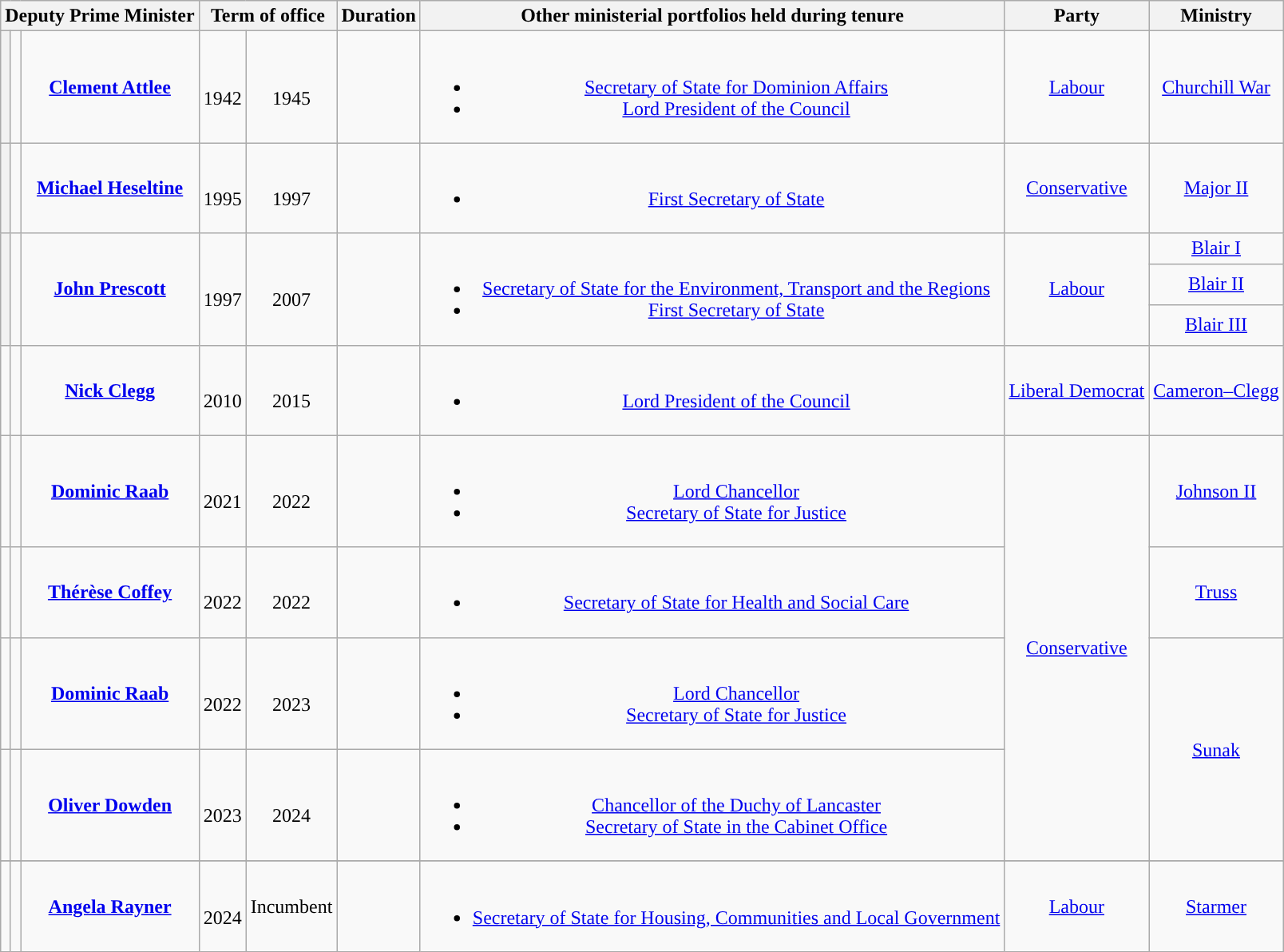<table class="wikitable" style="text-align:center">
<tr>
<th colspan="3">Deputy Prime Minister</th>
<th colspan="2">Term of office</th>
<th>Duration</th>
<th>Other ministerial portfolios held during tenure</th>
<th>Party</th>
<th>Ministry</th>
</tr>
<tr>
<th style="background-color: "></th>
<td></td>
<td><strong><a href='#'>Clement Attlee</a></strong><br></td>
<td><br>1942</td>
<td><br>1945</td>
<td></td>
<td><br><ul><li><a href='#'>Secretary of State for Dominion Affairs</a> </li><li><a href='#'>Lord President of the Council</a> </li></ul></td>
<td><a href='#'>Labour</a></td>
<td><a href='#'>Churchill War</a></td>
</tr>
<tr style="height:1em">
<th style="background-color: "></th>
<td></td>
<td><strong><a href='#'>Michael Heseltine</a></strong><br></td>
<td><br>1995</td>
<td><br>1997</td>
<td></td>
<td><br><ul><li><a href='#'>First Secretary of State</a></li></ul></td>
<td><a href='#'>Conservative</a></td>
<td><a href='#'>Major II</a></td>
</tr>
<tr style="height:1em">
<th rowspan="3" style="background-color: "></th>
<td rowspan="3"></td>
<td rowspan="3"><strong><a href='#'>John Prescott</a></strong><br></td>
<td rowspan="3"><br>1997</td>
<td rowspan="3"><br>2007</td>
<td rowspan="3"></td>
<td rowspan="3"><br><ul><li><a href='#'>Secretary of State for the Environment, Transport and the Regions</a> </li><li><a href='#'>First Secretary of State</a> </li></ul></td>
<td rowspan="3" ><a href='#'>Labour</a></td>
<td><a href='#'>Blair I</a></td>
</tr>
<tr>
<td><a href='#'>Blair II</a></td>
</tr>
<tr>
<td><a href='#'>Blair III</a></td>
</tr>
<tr style="height:1em">
<td style="background-color: "></td>
<td></td>
<td><strong><a href='#'>Nick Clegg</a></strong><br></td>
<td><br>2010</td>
<td><br>2015</td>
<td></td>
<td><br><ul><li><a href='#'>Lord President of the Council</a></li></ul></td>
<td><a href='#'>Liberal Democrat</a></td>
<td><a href='#'>Cameron–Clegg</a></td>
</tr>
<tr style="height:1em">
<td style="background-color: "></td>
<td></td>
<td><strong><a href='#'>Dominic Raab</a></strong><br></td>
<td><br>2021</td>
<td><br>2022</td>
<td></td>
<td><br><ul><li><a href='#'>Lord Chancellor</a></li><li><a href='#'>Secretary of State for Justice</a></li></ul></td>
<td rowspan="4" ><a href='#'>Conservative</a></td>
<td><a href='#'>Johnson II</a></td>
</tr>
<tr style="height:1em">
<td style="background-color: "></td>
<td></td>
<td><strong><a href='#'>Thérèse Coffey</a></strong><br></td>
<td><br>2022</td>
<td><br>2022</td>
<td></td>
<td><br><ul><li><a href='#'>Secretary of State for Health and Social Care</a></li></ul></td>
<td><a href='#'>Truss</a></td>
</tr>
<tr style="height:1em">
<td style="background-color: "></td>
<td></td>
<td><strong><a href='#'>Dominic Raab</a></strong><br></td>
<td><br>2022</td>
<td><br>2023</td>
<td></td>
<td><br><ul><li><a href='#'>Lord Chancellor</a></li><li><a href='#'>Secretary of State for Justice</a></li></ul></td>
<td rowspan="2" ><a href='#'>Sunak</a></td>
</tr>
<tr style="height:1em">
<td style="background-color: "></td>
<td></td>
<td><strong><a href='#'>Oliver Dowden</a></strong><br></td>
<td><br>2023</td>
<td><br>2024</td>
<td></td>
<td><br><ul><li><a href='#'>Chancellor of the Duchy of Lancaster</a></li><li><a href='#'>Secretary of State in the Cabinet Office</a></li></ul></td>
</tr>
<tr>
</tr>
<tr style="height:1em">
<td style="background-color: "></td>
<td></td>
<td><strong><a href='#'>Angela Rayner</a></strong><br></td>
<td><br>2024</td>
<td>Incumbent</td>
<td></td>
<td><br><ul><li><a href='#'>Secretary of State for Housing, Communities and Local Government</a></li></ul></td>
<td><a href='#'>Labour</a></td>
<td><a href='#'>Starmer</a></td>
</tr>
</table>
